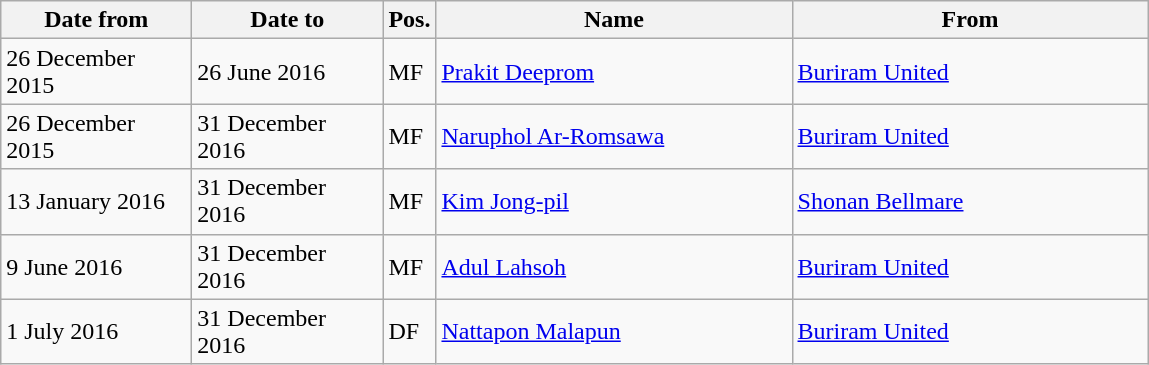<table class="wikitable">
<tr>
<th width="120">Date from</th>
<th width="120">Date to</th>
<th>Pos.</th>
<th width="230">Name</th>
<th width="230">From</th>
</tr>
<tr>
<td>26 December 2015</td>
<td>26 June 2016</td>
<td>MF</td>
<td> <a href='#'>Prakit Deeprom</a></td>
<td> <a href='#'>Buriram United</a></td>
</tr>
<tr>
<td>26 December 2015</td>
<td>31 December 2016</td>
<td>MF</td>
<td> <a href='#'>Naruphol Ar-Romsawa</a></td>
<td> <a href='#'>Buriram United</a></td>
</tr>
<tr>
<td>13 January 2016</td>
<td>31 December 2016</td>
<td>MF</td>
<td> <a href='#'>Kim Jong-pil</a></td>
<td> <a href='#'>Shonan Bellmare</a></td>
</tr>
<tr>
<td>9 June 2016</td>
<td>31 December 2016</td>
<td>MF</td>
<td> <a href='#'>Adul Lahsoh</a></td>
<td> <a href='#'>Buriram United</a></td>
</tr>
<tr>
<td>1 July 2016</td>
<td>31 December 2016</td>
<td>DF</td>
<td> <a href='#'>Nattapon Malapun</a></td>
<td> <a href='#'>Buriram United</a></td>
</tr>
</table>
